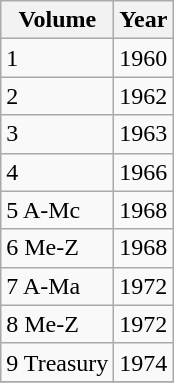<table class="wikitable">
<tr>
<th>Volume</th>
<th>Year</th>
</tr>
<tr>
<td>1</td>
<td>1960</td>
</tr>
<tr>
<td>2</td>
<td>1962</td>
</tr>
<tr>
<td>3</td>
<td>1963</td>
</tr>
<tr>
<td>4</td>
<td>1966</td>
</tr>
<tr>
<td>5 A-Mc</td>
<td>1968</td>
</tr>
<tr>
<td>6 Me-Z</td>
<td>1968</td>
</tr>
<tr>
<td>7 A-Ma</td>
<td>1972</td>
</tr>
<tr>
<td>8 Me-Z</td>
<td>1972</td>
</tr>
<tr>
<td>9 Treasury</td>
<td>1974</td>
</tr>
<tr>
</tr>
</table>
